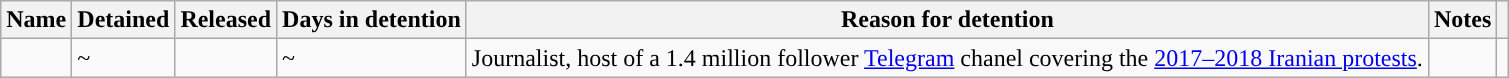<table class="wikitable sortable">
<tr>
<th>Name</th>
<th>Detained</th>
<th>Released</th>
<th>Days in detention</th>
<th>Reason for detention</th>
<th>Notes</th>
<th class="unsortable"></th>
</tr>
<tr>
<td></td>
<td>~</td>
<td></td>
<td>~</td>
<td>Journalist, host of a 1.4 million follower <a href='#'>Telegram</a> chanel covering the <a href='#'>2017–2018 Iranian protests</a>.</td>
<td></td>
<td align="center"></td>
</tr>
</table>
